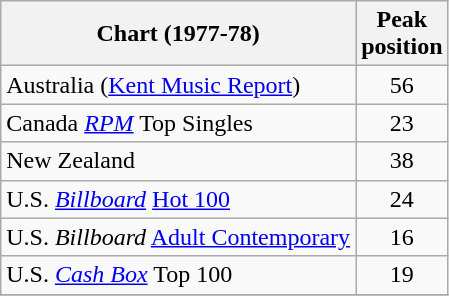<table class="wikitable sortable">
<tr>
<th>Chart (1977-78)</th>
<th>Peak<br>position</th>
</tr>
<tr>
<td>Australia (<a href='#'>Kent Music Report</a>)</td>
<td style="text-align:center;">56</td>
</tr>
<tr>
<td>Canada <em><a href='#'>RPM</a></em> Top Singles</td>
<td style="text-align:center;">23</td>
</tr>
<tr>
<td>New Zealand </td>
<td style="text-align:center;">38</td>
</tr>
<tr>
<td>U.S. <em><a href='#'>Billboard</a></em> <a href='#'>Hot 100</a></td>
<td style="text-align:center;">24</td>
</tr>
<tr>
<td>U.S. <em>Billboard</em> <a href='#'>Adult Contemporary</a></td>
<td align="center">16</td>
</tr>
<tr>
<td>U.S. <a href='#'><em>Cash Box</em></a> Top 100</td>
<td align="center">19</td>
</tr>
<tr>
</tr>
</table>
